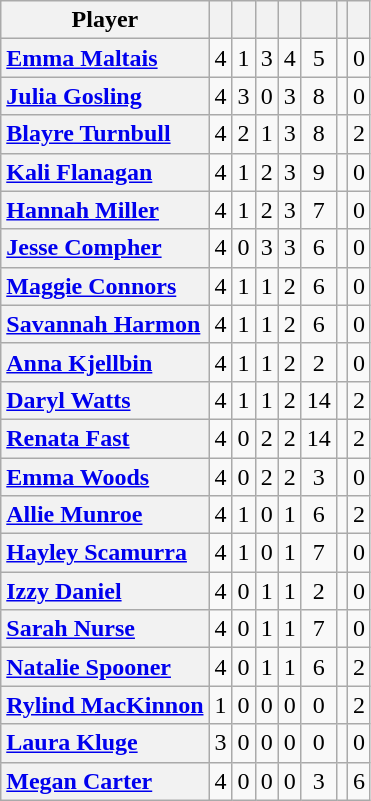<table class="wikitable sortable" style="text-align:center;">
<tr>
<th scope="col">Player</th>
<th scope="col"></th>
<th scope="col"></th>
<th scope="col"></th>
<th scope="col"></th>
<th scope="col"></th>
<th scope="col" data-sort-type="number"></th>
<th scope="col"></th>
</tr>
<tr>
<th scope="row" style="text-align:left;"><a href='#'>Emma Maltais</a></th>
<td>4</td>
<td>1</td>
<td>3</td>
<td>4</td>
<td>5</td>
<td></td>
<td>0</td>
</tr>
<tr>
<th scope="row" style="text-align:left;"><a href='#'>Julia Gosling</a></th>
<td>4</td>
<td>3</td>
<td>0</td>
<td>3</td>
<td>8</td>
<td></td>
<td>0</td>
</tr>
<tr>
<th scope="row" style="text-align:left;"><a href='#'>Blayre Turnbull</a></th>
<td>4</td>
<td>2</td>
<td>1</td>
<td>3</td>
<td>8</td>
<td></td>
<td>2</td>
</tr>
<tr>
<th scope="row" style="text-align:left;"><a href='#'>Kali Flanagan</a></th>
<td>4</td>
<td>1</td>
<td>2</td>
<td>3</td>
<td>9</td>
<td></td>
<td>0</td>
</tr>
<tr>
<th scope="row" style="text-align:left;"><a href='#'>Hannah Miller</a></th>
<td>4</td>
<td>1</td>
<td>2</td>
<td>3</td>
<td>7</td>
<td></td>
<td>0</td>
</tr>
<tr>
<th scope="row" style="text-align:left;"><a href='#'>Jesse Compher</a></th>
<td>4</td>
<td>0</td>
<td>3</td>
<td>3</td>
<td>6</td>
<td></td>
<td>0</td>
</tr>
<tr>
<th scope="row" style="text-align:left;"><a href='#'>Maggie Connors</a></th>
<td>4</td>
<td>1</td>
<td>1</td>
<td>2</td>
<td>6</td>
<td></td>
<td>0</td>
</tr>
<tr>
<th scope="row" style="text-align:left;"><a href='#'>Savannah Harmon</a></th>
<td>4</td>
<td>1</td>
<td>1</td>
<td>2</td>
<td>6</td>
<td></td>
<td>0</td>
</tr>
<tr>
<th scope="row" style="text-align:left;"><a href='#'>Anna Kjellbin</a></th>
<td>4</td>
<td>1</td>
<td>1</td>
<td>2</td>
<td>2</td>
<td></td>
<td>0</td>
</tr>
<tr>
<th scope="row" style="text-align:left;"><a href='#'>Daryl Watts</a></th>
<td>4</td>
<td>1</td>
<td>1</td>
<td>2</td>
<td>14</td>
<td></td>
<td>2</td>
</tr>
<tr>
<th scope="row" style="text-align:left;"><a href='#'>Renata Fast</a></th>
<td>4</td>
<td>0</td>
<td>2</td>
<td>2</td>
<td>14</td>
<td></td>
<td>2</td>
</tr>
<tr>
<th scope="row" style="text-align:left;"><a href='#'>Emma Woods</a></th>
<td>4</td>
<td>0</td>
<td>2</td>
<td>2</td>
<td>3</td>
<td></td>
<td>0</td>
</tr>
<tr>
<th scope="row" style="text-align:left;"><a href='#'>Allie Munroe</a></th>
<td>4</td>
<td>1</td>
<td>0</td>
<td>1</td>
<td>6</td>
<td></td>
<td>2</td>
</tr>
<tr>
<th scope="row" style="text-align:left;"><a href='#'>Hayley Scamurra</a></th>
<td>4</td>
<td>1</td>
<td>0</td>
<td>1</td>
<td>7</td>
<td></td>
<td>0</td>
</tr>
<tr>
<th scope="row" style="text-align:left;"><a href='#'>Izzy Daniel</a></th>
<td>4</td>
<td>0</td>
<td>1</td>
<td>1</td>
<td>2</td>
<td></td>
<td>0</td>
</tr>
<tr>
<th scope="row" style="text-align:left;"><a href='#'>Sarah Nurse</a></th>
<td>4</td>
<td>0</td>
<td>1</td>
<td>1</td>
<td>7</td>
<td></td>
<td>0</td>
</tr>
<tr>
<th scope="row" style="text-align:left;"><a href='#'>Natalie Spooner</a></th>
<td>4</td>
<td>0</td>
<td>1</td>
<td>1</td>
<td>6</td>
<td></td>
<td>2</td>
</tr>
<tr>
<th scope="row" style="text-align:left;"><a href='#'>Rylind MacKinnon</a></th>
<td>1</td>
<td>0</td>
<td>0</td>
<td>0</td>
<td>0</td>
<td></td>
<td>2</td>
</tr>
<tr>
<th scope="row" style="text-align:left;"><a href='#'>Laura Kluge</a></th>
<td>3</td>
<td>0</td>
<td>0</td>
<td>0</td>
<td>0</td>
<td></td>
<td>0</td>
</tr>
<tr>
<th scope="row" style="text-align:left;"><a href='#'>Megan Carter</a></th>
<td>4</td>
<td>0</td>
<td>0</td>
<td>0</td>
<td>3</td>
<td></td>
<td>6</td>
</tr>
</table>
